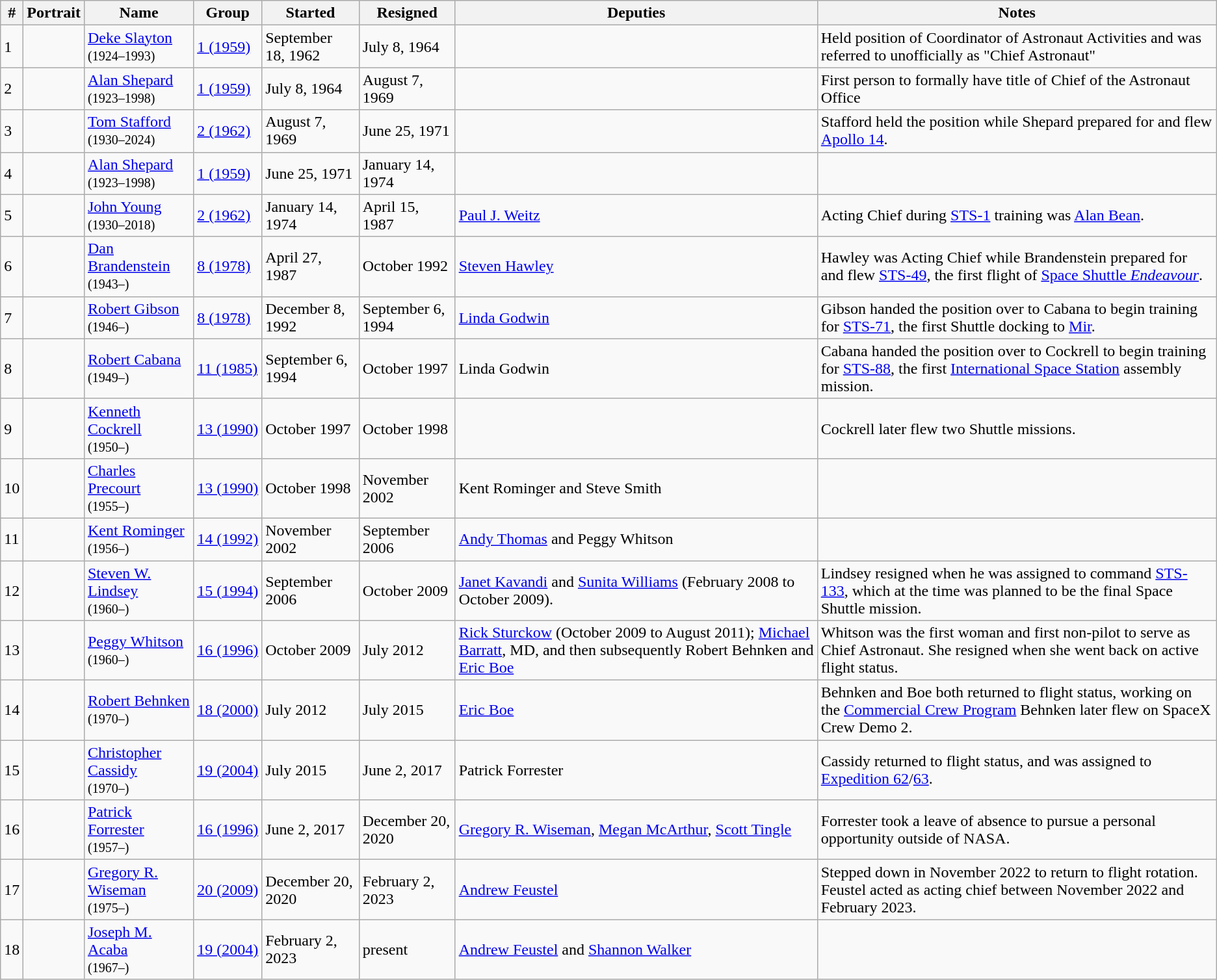<table class="wikitable sticky-header">
<tr>
<th>#</th>
<th>Portrait</th>
<th>Name</th>
<th>Group</th>
<th>Started</th>
<th>Resigned</th>
<th>Deputies</th>
<th>Notes</th>
</tr>
<tr>
<td>1</td>
<td></td>
<td><a href='#'>Deke Slayton</a> <br><small>(1924–1993)</small></td>
<td><a href='#'>1 (1959)</a></td>
<td>September 18, 1962</td>
<td>July 8, 1964</td>
<td></td>
<td>Held position of Coordinator of Astronaut Activities and was referred to unofficially as "Chief Astronaut"</td>
</tr>
<tr>
<td>2</td>
<td></td>
<td><a href='#'>Alan Shepard</a> <br><small>(1923–1998)</small></td>
<td><a href='#'>1 (1959)</a></td>
<td>July 8, 1964</td>
<td>August 7, 1969</td>
<td></td>
<td>First person to formally have title of Chief of the Astronaut Office</td>
</tr>
<tr>
<td>3</td>
<td></td>
<td><a href='#'>Tom Stafford</a> <br><small>(1930–2024)</small></td>
<td><a href='#'>2 (1962)</a></td>
<td>August 7, 1969</td>
<td>June 25, 1971</td>
<td></td>
<td>Stafford held the position while Shepard prepared for and flew <a href='#'>Apollo 14</a>.</td>
</tr>
<tr>
<td>4</td>
<td></td>
<td><a href='#'>Alan Shepard</a> <br><small>(1923–1998)</small></td>
<td><a href='#'>1 (1959)</a></td>
<td>June 25, 1971</td>
<td>January 14, 1974</td>
<td></td>
<td></td>
</tr>
<tr>
<td>5</td>
<td></td>
<td><a href='#'>John Young</a> <br><small>(1930–2018)</small></td>
<td><a href='#'>2 (1962)</a></td>
<td>January 14, 1974</td>
<td>April 15, 1987</td>
<td><a href='#'>Paul J. Weitz</a></td>
<td>Acting Chief during <a href='#'>STS-1</a> training was <a href='#'>Alan Bean</a>.</td>
</tr>
<tr>
<td>6</td>
<td></td>
<td><a href='#'>Dan Brandenstein</a> <br><small>(1943–)</small></td>
<td><a href='#'>8 (1978)</a></td>
<td>April 27, 1987</td>
<td>October 1992</td>
<td><a href='#'>Steven Hawley</a></td>
<td>Hawley was Acting Chief while Brandenstein prepared for and flew <a href='#'>STS-49</a>, the first flight of <a href='#'>Space Shuttle <em>Endeavour</em></a>.</td>
</tr>
<tr>
<td>7</td>
<td></td>
<td><a href='#'>Robert Gibson</a> <br><small>(1946–)</small></td>
<td><a href='#'>8 (1978)</a></td>
<td>December 8, 1992</td>
<td>September 6, 1994</td>
<td><a href='#'>Linda Godwin</a></td>
<td>Gibson handed the position over to Cabana to begin training for <a href='#'>STS-71</a>, the first Shuttle docking to <a href='#'>Mir</a>.</td>
</tr>
<tr>
<td>8</td>
<td></td>
<td><a href='#'>Robert Cabana</a> <br><small>(1949–)</small></td>
<td><a href='#'>11 (1985)</a></td>
<td>September 6, 1994</td>
<td>October 1997</td>
<td>Linda Godwin</td>
<td>Cabana handed the position over to Cockrell to begin training for <a href='#'>STS-88</a>, the first <a href='#'>International Space Station</a> assembly mission.</td>
</tr>
<tr>
<td>9</td>
<td></td>
<td><a href='#'>Kenneth Cockrell</a> <br><small>(1950–)</small></td>
<td><a href='#'>13 (1990)</a></td>
<td>October 1997</td>
<td>October 1998</td>
<td></td>
<td>Cockrell later flew two Shuttle missions.</td>
</tr>
<tr>
<td>10</td>
<td></td>
<td><a href='#'>Charles Precourt</a> <br><small>(1955–)</small></td>
<td><a href='#'>13 (1990)</a></td>
<td>October 1998</td>
<td>November 2002</td>
<td>Kent Rominger and Steve Smith</td>
<td></td>
</tr>
<tr>
<td>11</td>
<td></td>
<td><a href='#'>Kent Rominger</a> <br><small>(1956–)</small></td>
<td><a href='#'>14 (1992)</a></td>
<td>November 2002</td>
<td>September 2006</td>
<td><a href='#'>Andy Thomas</a> and Peggy Whitson</td>
<td></td>
</tr>
<tr>
<td>12</td>
<td></td>
<td><a href='#'>Steven W. Lindsey</a> <br><small>(1960–)</small></td>
<td><a href='#'>15 (1994)</a></td>
<td>September 2006</td>
<td>October 2009</td>
<td><a href='#'>Janet Kavandi</a> and <a href='#'>Sunita Williams</a> (February 2008 to October 2009).</td>
<td>Lindsey resigned when he was assigned to command <a href='#'>STS-133</a>, which at the time was planned to be the final Space Shuttle mission.</td>
</tr>
<tr>
<td>13</td>
<td></td>
<td><a href='#'>Peggy Whitson</a> <br><small>(1960–)</small></td>
<td><a href='#'>16 (1996)</a></td>
<td>October 2009</td>
<td>July 2012</td>
<td><a href='#'>Rick Sturckow</a> (October 2009 to August 2011); <a href='#'>Michael Barratt</a>, MD, and then subsequently Robert Behnken and <a href='#'>Eric Boe</a></td>
<td>Whitson was the first woman and first non-pilot to serve as Chief Astronaut. She resigned when she went back on active flight status.</td>
</tr>
<tr>
<td>14</td>
<td></td>
<td><a href='#'>Robert Behnken</a> <br><small>(1970–)</small></td>
<td><a href='#'>18 (2000)</a></td>
<td>July 2012</td>
<td>July 2015</td>
<td><a href='#'>Eric Boe</a></td>
<td>Behnken and Boe both returned to flight status, working on the <a href='#'>Commercial Crew Program</a> Behnken later flew on SpaceX Crew Demo 2.</td>
</tr>
<tr>
<td>15</td>
<td></td>
<td><a href='#'>Christopher Cassidy</a> <br><small>(1970–)</small></td>
<td><a href='#'>19 (2004)</a></td>
<td>July 2015</td>
<td>June 2, 2017</td>
<td>Patrick Forrester</td>
<td>Cassidy returned to flight status, and was assigned to <a href='#'>Expedition 62</a>/<a href='#'>63</a>.</td>
</tr>
<tr>
<td>16</td>
<td></td>
<td><a href='#'>Patrick Forrester</a> <br><small>(1957–)</small></td>
<td><a href='#'>16 (1996)</a></td>
<td>June 2, 2017</td>
<td>December 20, 2020</td>
<td><a href='#'>Gregory R. Wiseman</a>, <a href='#'>Megan McArthur</a>, <a href='#'>Scott Tingle</a></td>
<td>Forrester took a leave of absence to pursue a personal opportunity outside of NASA.</td>
</tr>
<tr>
<td>17</td>
<td></td>
<td><a href='#'>Gregory R. Wiseman</a> <br><small>(1975–)</small></td>
<td><a href='#'>20 (2009)</a></td>
<td>December 20, 2020</td>
<td>February 2, 2023</td>
<td><a href='#'>Andrew Feustel</a></td>
<td>Stepped down in November 2022 to return to flight rotation. Feustel acted as acting chief between November 2022 and February 2023.</td>
</tr>
<tr>
<td>18</td>
<td></td>
<td><a href='#'>Joseph M. Acaba</a> <br><small>(1967–)</small></td>
<td><a href='#'>19 (2004)</a></td>
<td>February 2, 2023</td>
<td>present</td>
<td><a href='#'>Andrew Feustel</a> and <a href='#'>Shannon Walker</a></td>
<td></td>
</tr>
</table>
